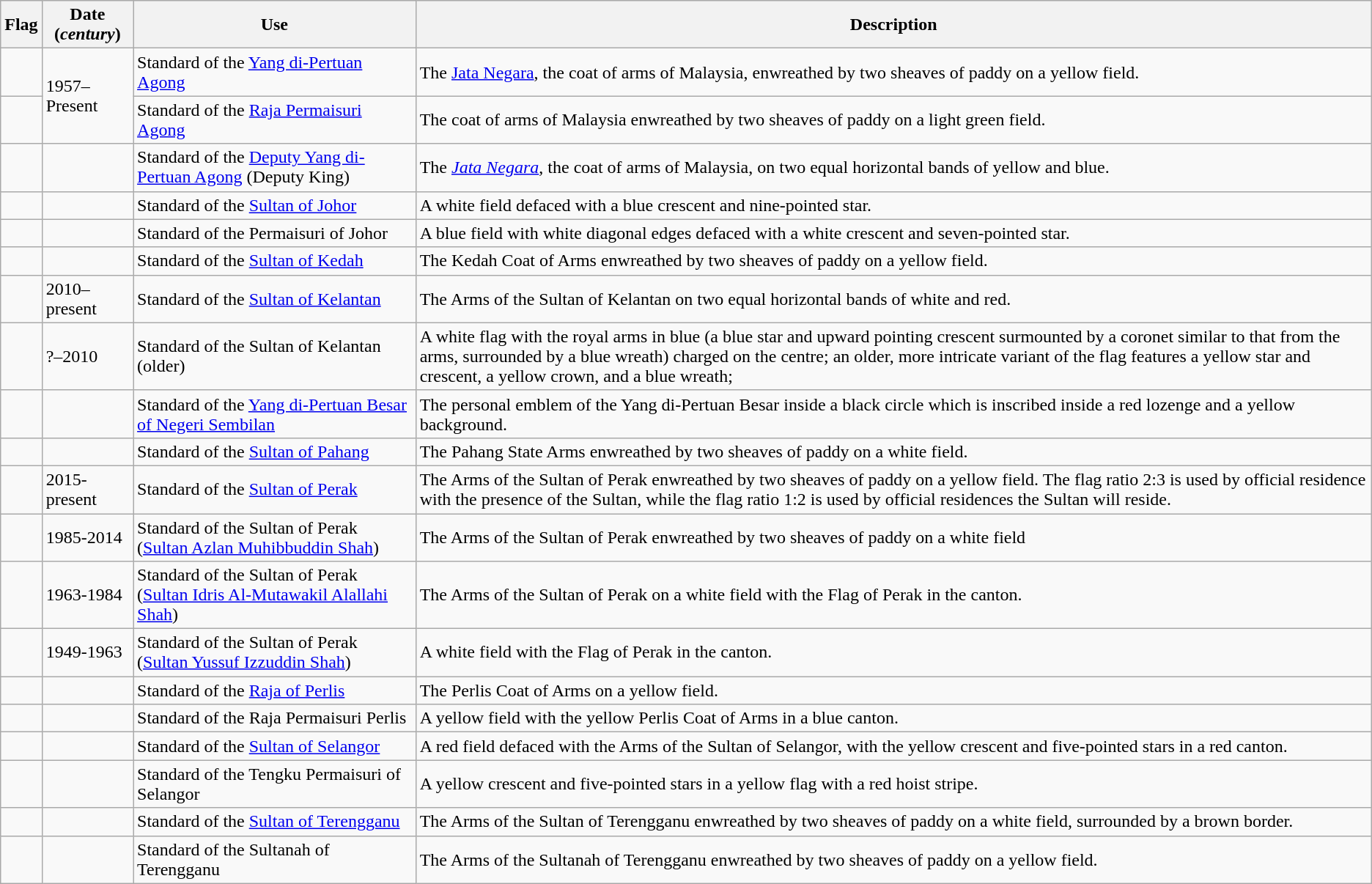<table class="wikitable sortable" style="text-align:left">
<tr bgcolor="#efefef">
<th>Flag</th>
<th>Date (<em>century</em>)</th>
<th>Use</th>
<th>Description</th>
</tr>
<tr>
<td></td>
<td rowspan="2">1957–Present</td>
<td>Standard of the <a href='#'>Yang di-Pertuan Agong</a></td>
<td>The <a href='#'>Jata Negara</a>, the coat of arms of Malaysia, enwreathed by two sheaves of paddy on a yellow field.</td>
</tr>
<tr>
<td></td>
<td>Standard of the <a href='#'>Raja Permaisuri Agong</a></td>
<td>The coat of arms of Malaysia enwreathed by two sheaves of paddy on a light green field.</td>
</tr>
<tr>
<td></td>
<td></td>
<td>Standard of the <a href='#'>Deputy Yang di-Pertuan Agong</a> (Deputy King)</td>
<td>The <a href='#'><em>Jata Negara</em></a>, the coat of arms of Malaysia, on two equal horizontal bands of yellow and blue.</td>
</tr>
<tr>
<td></td>
<td></td>
<td>Standard of the <a href='#'>Sultan of Johor</a></td>
<td>A white field defaced with a blue crescent and nine-pointed star.</td>
</tr>
<tr>
<td></td>
<td></td>
<td>Standard of the Permaisuri of Johor</td>
<td>A blue field with white diagonal edges defaced with a white crescent and seven-pointed star.</td>
</tr>
<tr>
<td></td>
<td></td>
<td>Standard of the <a href='#'>Sultan of Kedah</a></td>
<td>The Kedah Coat of Arms enwreathed by two sheaves of paddy on a yellow field.</td>
</tr>
<tr>
<td></td>
<td>2010–present</td>
<td>Standard of the <a href='#'>Sultan of Kelantan</a></td>
<td>The Arms of the Sultan of Kelantan on two equal horizontal bands of white and red.</td>
</tr>
<tr>
<td></td>
<td> ?–2010</td>
<td>Standard of the Sultan of Kelantan (older)</td>
<td>A white flag with the royal arms in blue (a blue star and upward pointing crescent surmounted by a coronet similar to that from the arms, surrounded by a blue wreath) charged on the centre; an older, more intricate variant of the flag features a yellow star and crescent, a yellow crown, and a blue wreath;</td>
</tr>
<tr>
<td></td>
<td></td>
<td>Standard of the <a href='#'>Yang di-Pertuan Besar of Negeri Sembilan</a></td>
<td>The personal emblem of the Yang di-Pertuan Besar inside a black circle which is inscribed inside a red lozenge and a yellow background.</td>
</tr>
<tr>
<td></td>
<td></td>
<td>Standard of the <a href='#'>Sultan of Pahang</a></td>
<td>The Pahang State Arms enwreathed by two sheaves of paddy on a white field.</td>
</tr>
<tr>
<td></td>
<td>2015-present</td>
<td>Standard of the <a href='#'>Sultan of Perak</a></td>
<td>The Arms of the Sultan of Perak enwreathed by two sheaves of paddy on a yellow field. The flag ratio 2:3 is used by official residence with the presence of the Sultan, while the flag ratio 1:2 is used by official residences the Sultan will reside.</td>
</tr>
<tr>
<td></td>
<td> 1985-2014</td>
<td>Standard of the Sultan of Perak (<a href='#'>Sultan Azlan Muhibbuddin Shah</a>)</td>
<td>The Arms of the Sultan of Perak enwreathed by two sheaves of paddy on a white field</td>
</tr>
<tr>
<td></td>
<td> 1963-1984</td>
<td>Standard of the Sultan of Perak (<a href='#'>Sultan Idris Al-Mutawakil Alallahi Shah</a>)</td>
<td>The Arms of the Sultan of Perak on a white field with the Flag of Perak in the canton.</td>
</tr>
<tr>
<td></td>
<td> 1949-1963</td>
<td>Standard of the Sultan of Perak (<a href='#'>Sultan Yussuf Izzuddin Shah</a>)</td>
<td>A white field with the Flag of Perak in the canton.</td>
</tr>
<tr>
<td></td>
<td></td>
<td>Standard of the <a href='#'>Raja of Perlis</a></td>
<td>The Perlis Coat of Arms on a yellow field.</td>
</tr>
<tr>
<td></td>
<td></td>
<td>Standard of the Raja Permaisuri Perlis</td>
<td>A yellow field with the yellow Perlis Coat of Arms in a blue canton.</td>
</tr>
<tr>
<td></td>
<td></td>
<td>Standard of the <a href='#'>Sultan of Selangor</a></td>
<td>A red field defaced with the Arms of the Sultan of Selangor, with the yellow crescent and five-pointed stars in a red canton.</td>
</tr>
<tr>
<td></td>
<td></td>
<td>Standard of the Tengku Permaisuri of Selangor</td>
<td>A yellow crescent and five-pointed stars in a yellow flag with a red hoist stripe.</td>
</tr>
<tr>
<td></td>
<td></td>
<td>Standard of the <a href='#'>Sultan of Terengganu</a></td>
<td>The Arms of the Sultan of Terengganu enwreathed by two sheaves of paddy on a white field, surrounded by a brown border.</td>
</tr>
<tr>
<td></td>
<td></td>
<td>Standard of the Sultanah of Terengganu</td>
<td>The Arms of the Sultanah of Terengganu enwreathed by two sheaves of paddy on a yellow field.</td>
</tr>
</table>
